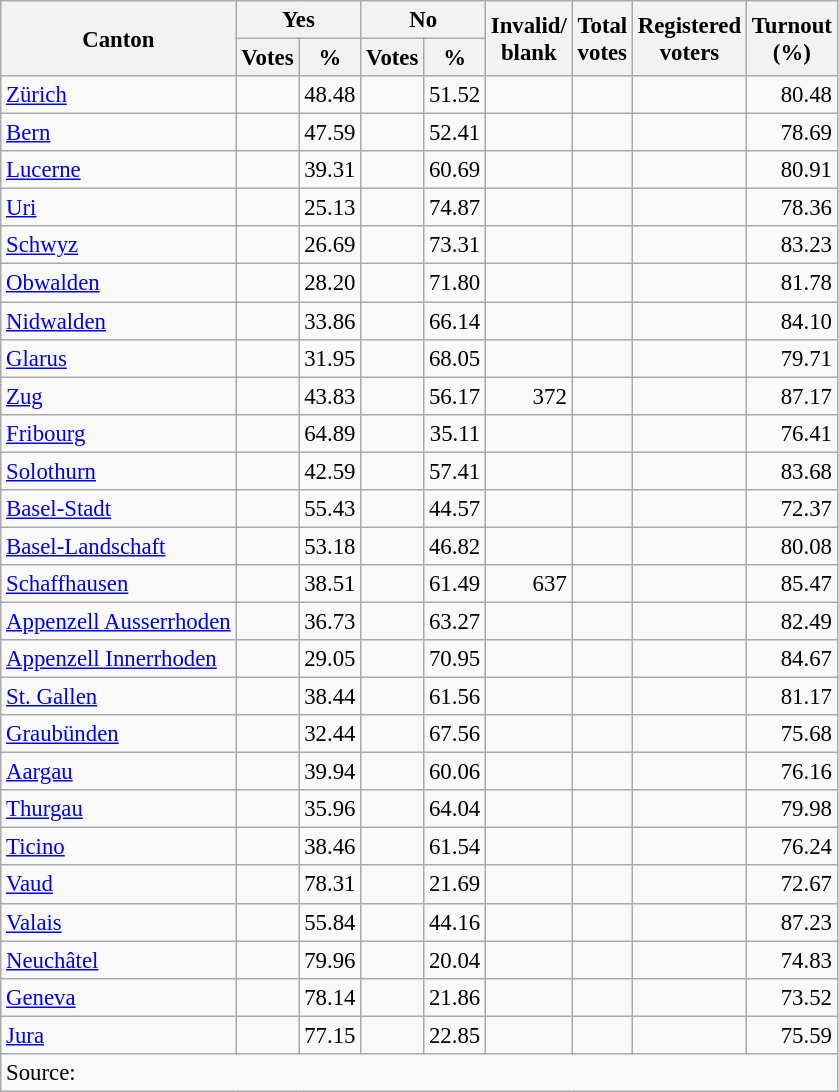<table class="wikitable sortable" style="text-align:right;font-size:95%;">
<tr>
<th rowspan=2>Canton</th>
<th colspan=2>Yes</th>
<th colspan=2>No</th>
<th rowspan=2>Invalid/<br>blank</th>
<th rowspan=2>Total<br>votes</th>
<th rowspan=2>Registered<br>voters</th>
<th rowspan=2>Turnout<br>(%)</th>
</tr>
<tr>
<th>Votes</th>
<th>%</th>
<th>Votes</th>
<th>%</th>
</tr>
<tr>
<td align=left><a href='#'>Zürich</a></td>
<td></td>
<td>48.48</td>
<td><strong></strong></td>
<td>51.52</td>
<td></td>
<td></td>
<td></td>
<td>80.48</td>
</tr>
<tr>
<td align=left><a href='#'>Bern</a></td>
<td></td>
<td>47.59</td>
<td><strong></strong></td>
<td>52.41</td>
<td></td>
<td></td>
<td></td>
<td>78.69</td>
</tr>
<tr>
<td align=left><a href='#'>Lucerne</a></td>
<td></td>
<td>39.31</td>
<td><strong></strong></td>
<td>60.69</td>
<td></td>
<td></td>
<td></td>
<td>80.91</td>
</tr>
<tr>
<td align=left><a href='#'>Uri</a></td>
<td></td>
<td>25.13</td>
<td><strong></strong></td>
<td>74.87</td>
<td></td>
<td></td>
<td></td>
<td>78.36</td>
</tr>
<tr>
<td align=left><a href='#'>Schwyz</a></td>
<td></td>
<td>26.69</td>
<td><strong></strong></td>
<td>73.31</td>
<td></td>
<td></td>
<td></td>
<td>83.23</td>
</tr>
<tr>
<td align=left><a href='#'>Obwalden</a></td>
<td></td>
<td>28.20</td>
<td><strong></strong></td>
<td>71.80</td>
<td></td>
<td></td>
<td></td>
<td>81.78</td>
</tr>
<tr>
<td align=left><a href='#'>Nidwalden</a></td>
<td></td>
<td>33.86</td>
<td><strong></strong></td>
<td>66.14</td>
<td></td>
<td></td>
<td></td>
<td>84.10</td>
</tr>
<tr>
<td align=left><a href='#'>Glarus</a></td>
<td></td>
<td>31.95</td>
<td><strong></strong></td>
<td>68.05</td>
<td></td>
<td></td>
<td></td>
<td>79.71</td>
</tr>
<tr>
<td align=left><a href='#'>Zug</a></td>
<td></td>
<td>43.83</td>
<td><strong></strong></td>
<td>56.17</td>
<td>372</td>
<td></td>
<td></td>
<td>87.17</td>
</tr>
<tr>
<td align=left><a href='#'>Fribourg</a></td>
<td><strong></strong></td>
<td>64.89</td>
<td></td>
<td>35.11</td>
<td></td>
<td></td>
<td></td>
<td>76.41</td>
</tr>
<tr>
<td align=left><a href='#'>Solothurn</a></td>
<td></td>
<td>42.59</td>
<td><strong></strong></td>
<td>57.41</td>
<td></td>
<td></td>
<td></td>
<td>83.68</td>
</tr>
<tr>
<td align=left><a href='#'>Basel-Stadt</a></td>
<td><strong></strong></td>
<td>55.43</td>
<td></td>
<td>44.57</td>
<td></td>
<td></td>
<td></td>
<td>72.37</td>
</tr>
<tr>
<td align=left><a href='#'>Basel-Landschaft</a></td>
<td><strong></strong></td>
<td>53.18</td>
<td></td>
<td>46.82</td>
<td></td>
<td></td>
<td></td>
<td>80.08</td>
</tr>
<tr>
<td align=left><a href='#'>Schaffhausen</a></td>
<td></td>
<td>38.51</td>
<td><strong></strong></td>
<td>61.49</td>
<td>637</td>
<td></td>
<td></td>
<td>85.47</td>
</tr>
<tr>
<td align=left><a href='#'>Appenzell Ausserrhoden</a></td>
<td></td>
<td>36.73</td>
<td><strong></strong></td>
<td>63.27</td>
<td></td>
<td></td>
<td></td>
<td>82.49</td>
</tr>
<tr>
<td align=left><a href='#'>Appenzell Innerrhoden</a></td>
<td></td>
<td>29.05</td>
<td><strong></strong></td>
<td>70.95</td>
<td></td>
<td></td>
<td></td>
<td>84.67</td>
</tr>
<tr>
<td align=left><a href='#'>St. Gallen</a></td>
<td></td>
<td>38.44</td>
<td><strong></strong></td>
<td>61.56</td>
<td></td>
<td></td>
<td></td>
<td>81.17</td>
</tr>
<tr>
<td align=left><a href='#'>Graubünden</a></td>
<td></td>
<td>32.44</td>
<td><strong></strong></td>
<td>67.56</td>
<td></td>
<td></td>
<td></td>
<td>75.68</td>
</tr>
<tr>
<td align=left><a href='#'>Aargau</a></td>
<td></td>
<td>39.94</td>
<td><strong></strong></td>
<td>60.06</td>
<td></td>
<td></td>
<td></td>
<td>76.16</td>
</tr>
<tr>
<td align=left><a href='#'>Thurgau</a></td>
<td></td>
<td>35.96</td>
<td><strong></strong></td>
<td>64.04</td>
<td></td>
<td></td>
<td></td>
<td>79.98</td>
</tr>
<tr>
<td align=left><a href='#'>Ticino</a></td>
<td></td>
<td>38.46</td>
<td><strong></strong></td>
<td>61.54</td>
<td></td>
<td></td>
<td></td>
<td>76.24</td>
</tr>
<tr>
<td align=left><a href='#'>Vaud</a></td>
<td><strong></strong></td>
<td>78.31</td>
<td></td>
<td>21.69</td>
<td></td>
<td></td>
<td></td>
<td>72.67</td>
</tr>
<tr>
<td align=left><a href='#'>Valais</a></td>
<td><strong></strong></td>
<td>55.84</td>
<td></td>
<td>44.16</td>
<td></td>
<td></td>
<td></td>
<td>87.23</td>
</tr>
<tr>
<td align=left><a href='#'>Neuchâtel</a></td>
<td><strong></strong></td>
<td>79.96</td>
<td></td>
<td>20.04</td>
<td></td>
<td></td>
<td></td>
<td>74.83</td>
</tr>
<tr>
<td align=left><a href='#'>Geneva</a></td>
<td><strong></strong></td>
<td>78.14</td>
<td></td>
<td>21.86</td>
<td></td>
<td></td>
<td></td>
<td>73.52</td>
</tr>
<tr>
<td align=left><a href='#'>Jura</a></td>
<td><strong></strong></td>
<td>77.15</td>
<td></td>
<td>22.85</td>
<td></td>
<td></td>
<td></td>
<td>75.59</td>
</tr>
<tr class=sortbottom>
<td align=left colspan=9>Source: </td>
</tr>
</table>
